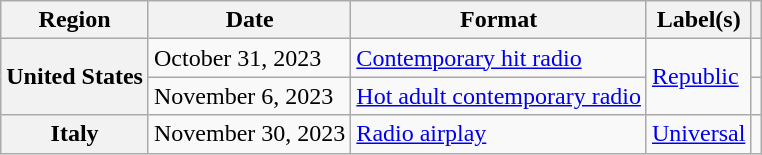<table class="wikitable plainrowheaders">
<tr>
<th scope="col">Region</th>
<th scope="col">Date</th>
<th scope="col">Format</th>
<th scope="col">Label(s)</th>
<th scope="col"></th>
</tr>
<tr>
<th scope="row" rowspan="2">United States</th>
<td>October 31, 2023</td>
<td><a href='#'>Contemporary hit radio</a></td>
<td rowspan="2"><a href='#'>Republic</a></td>
<td style="text-align:center;"></td>
</tr>
<tr>
<td>November 6, 2023</td>
<td><a href='#'>Hot adult contemporary radio</a></td>
<td style="text-align:center;"></td>
</tr>
<tr>
<th scope="row">Italy</th>
<td>November 30, 2023</td>
<td><a href='#'>Radio airplay</a></td>
<td><a href='#'>Universal</a></td>
<td style="text-align:center;"></td>
</tr>
</table>
